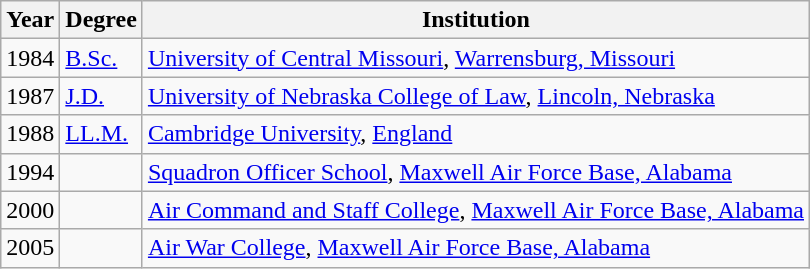<table class="wikitable">
<tr>
<th>Year</th>
<th>Degree</th>
<th>Institution</th>
</tr>
<tr>
<td>1984</td>
<td><a href='#'>B.Sc.</a></td>
<td><a href='#'>University of Central Missouri</a>, <a href='#'>Warrensburg, Missouri</a></td>
</tr>
<tr>
<td>1987</td>
<td><a href='#'>J.D.</a></td>
<td><a href='#'>University of Nebraska College of Law</a>, <a href='#'>Lincoln, Nebraska</a></td>
</tr>
<tr>
<td>1988</td>
<td><a href='#'>LL.M.</a></td>
<td><a href='#'>Cambridge University</a>, <a href='#'>England</a></td>
</tr>
<tr>
<td>1994</td>
<td></td>
<td><a href='#'>Squadron Officer School</a>, <a href='#'>Maxwell Air Force Base, Alabama</a></td>
</tr>
<tr>
<td>2000</td>
<td></td>
<td><a href='#'>Air Command and Staff College</a>, <a href='#'>Maxwell Air Force Base, Alabama</a></td>
</tr>
<tr>
<td>2005</td>
<td></td>
<td><a href='#'>Air War College</a>, <a href='#'>Maxwell Air Force Base, Alabama</a></td>
</tr>
</table>
